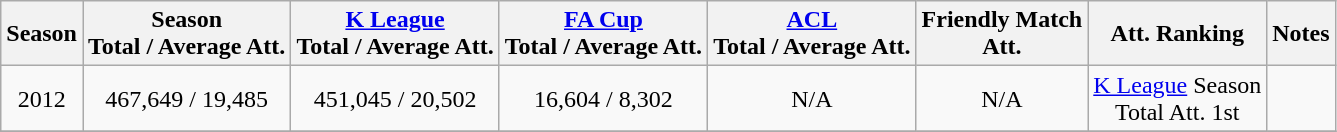<table class="wikitable" style="text-align:center">
<tr>
<th>Season</th>
<th>Season<br>Total / Average Att.</th>
<th><a href='#'>K League</a><br>Total / Average Att.</th>
<th><a href='#'>FA Cup</a><br>Total / Average Att.</th>
<th><a href='#'>ACL</a><br>Total / Average Att.</th>
<th>Friendly Match<br> Att.</th>
<th>Att. Ranking</th>
<th>Notes</th>
</tr>
<tr>
<td>2012</td>
<td>467,649 / 19,485</td>
<td>451,045 / 20,502</td>
<td>16,604 / 8,302</td>
<td>N/A</td>
<td>N/A</td>
<td><a href='#'>K League</a> Season<br>Total Att. 1st</td>
<td></td>
</tr>
<tr>
</tr>
</table>
